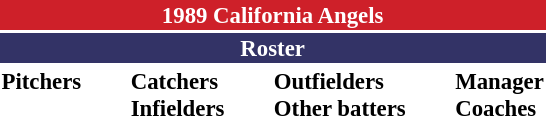<table class="toccolours" style="font-size: 95%;">
<tr>
<th colspan="10" style="background-color: #CE2029; color: white; text-align: center;">1989 California Angels</th>
</tr>
<tr>
<td colspan="10" style="background-color:#333366; color: white; text-align: center;"><strong>Roster</strong></td>
</tr>
<tr>
<td valign="top"><strong>Pitchers</strong><br>













</td>
<td width="25px"></td>
<td valign="top"><strong>Catchers</strong><br>



<strong>Infielders</strong>









</td>
<td width="25px"></td>
<td valign="top"><strong>Outfielders</strong><br>






<strong>Other batters</strong>
</td>
<td width="25px"></td>
<td valign="top"><strong>Manager</strong><br>
<strong>Coaches</strong>





</td>
</tr>
</table>
